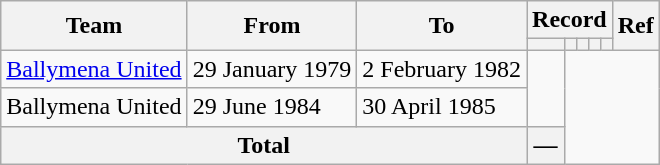<table class="wikitable" style="text-align: center;">
<tr>
<th rowspan=2>Team</th>
<th rowspan=2>From</th>
<th rowspan=2>To</th>
<th colspan=5>Record</th>
<th rowspan="2">Ref</th>
</tr>
<tr>
<th></th>
<th></th>
<th></th>
<th></th>
<th></th>
</tr>
<tr>
<td align=left><a href='#'>Ballymena United</a></td>
<td align=left>29 January 1979</td>
<td align=left>2 February 1982<br></td>
<td rowspan="2"></td>
</tr>
<tr>
<td align=left>Ballymena United</td>
<td align=left>29 June 1984</td>
<td align=left>30 April 1985<br></td>
</tr>
<tr>
<th colspan=3>Total<br></th>
<th>―</th>
</tr>
</table>
